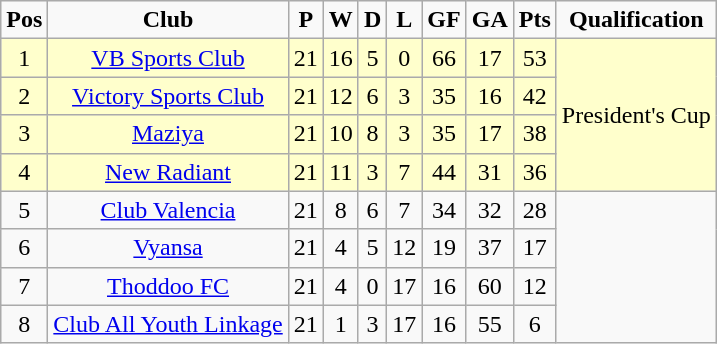<table class="wikitable" style="text-align: center;">
<tr>
<td><strong>Pos</strong></td>
<td><strong>Club</strong></td>
<td><strong>P</strong></td>
<td><strong>W</strong></td>
<td><strong>D</strong></td>
<td><strong>L</strong></td>
<td><strong>GF</strong></td>
<td><strong>GA</strong></td>
<td><strong>Pts</strong></td>
<td><strong>Qualification</strong></td>
</tr>
<tr style="background:#ffffcc">
<td>1</td>
<td><a href='#'>VB Sports Club</a></td>
<td>21</td>
<td>16</td>
<td>5</td>
<td>0</td>
<td>66</td>
<td>17</td>
<td>53</td>
<td rowspan=4>President's Cup</td>
</tr>
<tr style="background:#ffffcc">
<td>2</td>
<td><a href='#'>Victory Sports Club</a></td>
<td>21</td>
<td>12</td>
<td>6</td>
<td>3</td>
<td>35</td>
<td>16</td>
<td>42</td>
</tr>
<tr style="background:#ffffcc">
<td>3</td>
<td><a href='#'>Maziya</a></td>
<td>21</td>
<td>10</td>
<td>8</td>
<td>3</td>
<td>35</td>
<td>17</td>
<td>38</td>
</tr>
<tr style="background:#ffffcc">
<td>4</td>
<td><a href='#'>New Radiant</a></td>
<td>21</td>
<td>11</td>
<td>3</td>
<td>7</td>
<td>44</td>
<td>31</td>
<td>36</td>
</tr>
<tr>
<td>5</td>
<td><a href='#'>Club Valencia</a></td>
<td>21</td>
<td>8</td>
<td>6</td>
<td>7</td>
<td>34</td>
<td>32</td>
<td>28</td>
</tr>
<tr>
<td>6</td>
<td><a href='#'>Vyansa</a></td>
<td>21</td>
<td>4</td>
<td>5</td>
<td>12</td>
<td>19</td>
<td>37</td>
<td>17</td>
</tr>
<tr>
<td>7</td>
<td><a href='#'>Thoddoo FC</a></td>
<td>21</td>
<td>4</td>
<td>0</td>
<td>17</td>
<td>16</td>
<td>60</td>
<td>12</td>
</tr>
<tr>
<td>8</td>
<td><a href='#'>Club All Youth Linkage</a></td>
<td>21</td>
<td>1</td>
<td>3</td>
<td>17</td>
<td>16</td>
<td>55</td>
<td>6</td>
</tr>
</table>
